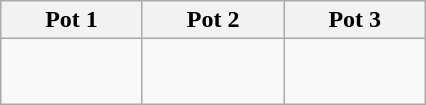<table class="wikitable">
<tr>
<th width=15%>Pot 1</th>
<th width=15%>Pot 2</th>
<th width=15%>Pot 3</th>
</tr>
<tr>
<td valign="top"><br><br></td>
<td valign="top"><br><br></td>
<td valign="top"><br><br></td>
</tr>
</table>
